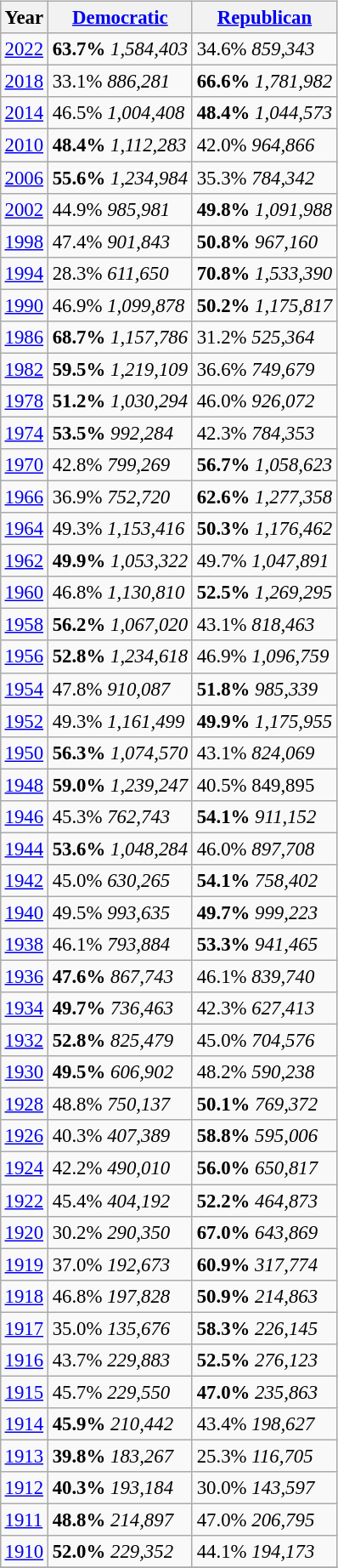<table class="wikitable" style="float:right; margin:1em; font-size:95%;">
<tr style="background:white;">
<th>Year</th>
<th><a href='#'>Democratic</a></th>
<th><a href='#'>Republican</a></th>
</tr>
<tr>
<td><a href='#'>2022</a></td>
<td><strong>63.7%</strong> <em>1,584,403</em></td>
<td>34.6% <em>859,343</em></td>
</tr>
<tr>
<td><a href='#'>2018</a></td>
<td>33.1% <em>886,281</em></td>
<td><strong>66.6%</strong> <em>1,781,982</em></td>
</tr>
<tr>
<td><a href='#'>2014</a></td>
<td>46.5% <em>1,004,408</em></td>
<td><strong>48.4%</strong> <em>1,044,573</em></td>
</tr>
<tr>
<td><a href='#'>2010</a></td>
<td><strong>48.4%</strong> <em>1,112,283</em></td>
<td>42.0% <em>964,866</em></td>
</tr>
<tr>
<td><a href='#'>2006</a></td>
<td><strong>55.6%</strong> <em>1,234,984</em></td>
<td>35.3% <em>784,342</em></td>
</tr>
<tr>
<td><a href='#'>2002</a></td>
<td>44.9% <em>985,981</em></td>
<td><strong>49.8%</strong> <em>1,091,988</em></td>
</tr>
<tr>
<td><a href='#'>1998</a></td>
<td>47.4% <em>901,843</em></td>
<td><strong>50.8%</strong> <em>967,160</em></td>
</tr>
<tr>
<td><a href='#'>1994</a></td>
<td>28.3% <em>611,650</em></td>
<td><strong>70.8%</strong> <em>1,533,390</em></td>
</tr>
<tr>
<td><a href='#'>1990</a></td>
<td>46.9% <em>1,099,878</em></td>
<td><strong>50.2%</strong> <em>1,175,817</em></td>
</tr>
<tr>
<td><a href='#'>1986</a></td>
<td><strong>68.7%</strong> <em>1,157,786</em></td>
<td>31.2% <em>525,364</em></td>
</tr>
<tr>
<td><a href='#'>1982</a></td>
<td><strong>59.5%</strong> <em>1,219,109</em></td>
<td>36.6% <em>749,679</em></td>
</tr>
<tr>
<td><a href='#'>1978</a></td>
<td><strong>51.2%</strong> <em>1,030,294</em></td>
<td>46.0% <em>926,072</em></td>
</tr>
<tr>
<td><a href='#'>1974</a></td>
<td><strong>53.5%</strong> <em>992,284</em></td>
<td>42.3% <em>784,353</em></td>
</tr>
<tr>
<td><a href='#'>1970</a></td>
<td>42.8% <em>799,269</em></td>
<td><strong>56.7%</strong> <em>1,058,623</em></td>
</tr>
<tr>
<td><a href='#'>1966</a></td>
<td>36.9% <em>752,720</em></td>
<td><strong>62.6%</strong> <em>1,277,358</em></td>
</tr>
<tr>
<td><a href='#'>1964</a></td>
<td>49.3% <em>1,153,416</em></td>
<td><strong>50.3%</strong> <em>1,176,462</em></td>
</tr>
<tr>
<td><a href='#'>1962</a></td>
<td><strong>49.9%</strong> <em>1,053,322</em></td>
<td>49.7% <em>1,047,891</em></td>
</tr>
<tr>
<td><a href='#'>1960</a></td>
<td>46.8% <em>1,130,810</em></td>
<td><strong>52.5%</strong> <em>1,269,295</em></td>
</tr>
<tr>
<td><a href='#'>1958</a></td>
<td><strong>56.2%</strong> <em>1,067,020</em></td>
<td>43.1% <em>818,463</em></td>
</tr>
<tr>
<td><a href='#'>1956</a></td>
<td><strong>52.8%</strong> <em>1,234,618</em></td>
<td>46.9% <em>1,096,759</em></td>
</tr>
<tr>
<td><a href='#'>1954</a></td>
<td>47.8% <em>910,087</em></td>
<td><strong>51.8%</strong> <em>985,339</em></td>
</tr>
<tr>
<td><a href='#'>1952</a></td>
<td>49.3% <em>1,161,499</em></td>
<td><strong>49.9%</strong> <em>1,175,955</em></td>
</tr>
<tr>
<td><a href='#'>1950</a></td>
<td><strong>56.3%</strong> <em>1,074,570</em></td>
<td>43.1% <em>824,069</em></td>
</tr>
<tr>
<td><a href='#'>1948</a></td>
<td><strong>59.0%</strong> <em>1,239,247</em></td>
<td>40.5% 849,895</td>
</tr>
<tr>
<td><a href='#'>1946</a></td>
<td>45.3% <em>762,743</em></td>
<td><strong>54.1%</strong> <em>911,152</em></td>
</tr>
<tr>
<td><a href='#'>1944</a></td>
<td><strong>53.6%</strong> <em>1,048,284</em></td>
<td>46.0% <em>897,708</em></td>
</tr>
<tr>
<td><a href='#'>1942</a></td>
<td>45.0% <em>630,265</em></td>
<td><strong>54.1%</strong> <em>758,402</em></td>
</tr>
<tr>
<td><a href='#'>1940</a></td>
<td>49.5% <em>993,635</em></td>
<td><strong>49.7%</strong> <em>999,223</em></td>
</tr>
<tr>
<td><a href='#'>1938</a></td>
<td>46.1% <em>793,884</em></td>
<td><strong>53.3%</strong> <em>941,465</em></td>
</tr>
<tr>
<td><a href='#'>1936</a></td>
<td><strong>47.6%</strong> <em>867,743</em></td>
<td>46.1% <em>839,740</em></td>
</tr>
<tr>
<td><a href='#'>1934</a></td>
<td><strong>49.7%</strong> <em>736,463</em></td>
<td>42.3% <em>627,413</em></td>
</tr>
<tr>
<td><a href='#'>1932</a></td>
<td><strong>52.8%</strong> <em>825,479</em></td>
<td>45.0% <em>704,576</em></td>
</tr>
<tr>
<td><a href='#'>1930</a></td>
<td><strong>49.5%</strong> <em>606,902</em></td>
<td>48.2% <em>590,238</em></td>
</tr>
<tr>
<td><a href='#'>1928</a></td>
<td>48.8% <em>750,137</em></td>
<td><strong>50.1%</strong> <em>769,372</em></td>
</tr>
<tr>
<td><a href='#'>1926</a></td>
<td>40.3% <em>407,389</em></td>
<td><strong>58.8%</strong> <em>595,006</em></td>
</tr>
<tr>
<td><a href='#'>1924</a></td>
<td>42.2% <em>490,010</em></td>
<td><strong>56.0%</strong> <em>650,817</em></td>
</tr>
<tr>
<td><a href='#'>1922</a></td>
<td>45.4% <em>404,192</em></td>
<td><strong>52.2%</strong> <em>464,873</em></td>
</tr>
<tr>
<td><a href='#'>1920</a></td>
<td>30.2% <em>290,350</em></td>
<td><strong>67.0%</strong> <em>643,869</em></td>
</tr>
<tr>
<td><a href='#'>1919</a></td>
<td>37.0% <em>192,673</em></td>
<td><strong>60.9%</strong> <em>317,774</em></td>
</tr>
<tr>
<td><a href='#'>1918</a></td>
<td>46.8% <em>197,828</em></td>
<td><strong>50.9%</strong> <em>214,863</em></td>
</tr>
<tr>
<td><a href='#'>1917</a></td>
<td>35.0% <em>135,676</em></td>
<td><strong>58.3%</strong> <em>226,145</em></td>
</tr>
<tr>
<td><a href='#'>1916</a></td>
<td>43.7% <em>229,883</em></td>
<td><strong>52.5%</strong> <em>276,123</em></td>
</tr>
<tr>
<td><a href='#'>1915</a></td>
<td>45.7% <em>229,550</em></td>
<td><strong>47.0%</strong> <em>235,863</em></td>
</tr>
<tr>
<td><a href='#'>1914</a></td>
<td><strong>45.9%</strong> <em>210,442</em></td>
<td>43.4% <em>198,627</em></td>
</tr>
<tr>
<td><a href='#'>1913</a></td>
<td><strong>39.8%</strong> <em>183,267</em></td>
<td>25.3% <em>116,705</em></td>
</tr>
<tr>
<td><a href='#'>1912</a></td>
<td><strong>40.3%</strong> <em>193,184</em></td>
<td>30.0% <em>143,597</em></td>
</tr>
<tr>
<td><a href='#'>1911</a></td>
<td><strong>48.8%</strong> <em>214,897</em></td>
<td>47.0% <em>206,795</em></td>
</tr>
<tr>
<td><a href='#'>1910</a></td>
<td><strong>52.0%</strong> <em>229,352</em></td>
<td>44.1% <em>194,173</em></td>
</tr>
<tr>
</tr>
</table>
